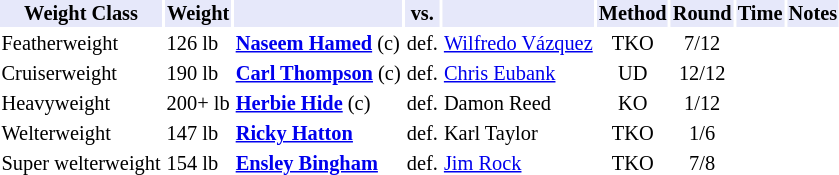<table class="toccolours" style="font-size: 85%;">
<tr>
<th style="background:#e6e8fa; color:#000; text-align:center;">Weight Class</th>
<th style="background:#e6e8fa; color:#000; text-align:center;">Weight</th>
<th style="background:#e6e8fa; color:#000; text-align:center;"></th>
<th style="background:#e6e8fa; color:#000; text-align:center;">vs.</th>
<th style="background:#e6e8fa; color:#000; text-align:center;"></th>
<th style="background:#e6e8fa; color:#000; text-align:center;">Method</th>
<th style="background:#e6e8fa; color:#000; text-align:center;">Round</th>
<th style="background:#e6e8fa; color:#000; text-align:center;">Time</th>
<th style="background:#e6e8fa; color:#000; text-align:center;">Notes</th>
</tr>
<tr>
<td>Featherweight</td>
<td>126 lb</td>
<td><strong><a href='#'>Naseem Hamed</a></strong> (c)</td>
<td>def.</td>
<td><a href='#'>Wilfredo Vázquez</a></td>
<td align=center>TKO</td>
<td align=center>7/12</td>
<td align=center></td>
<td></td>
</tr>
<tr>
<td>Cruiserweight</td>
<td>190 lb</td>
<td><strong><a href='#'>Carl Thompson</a></strong> (c)</td>
<td>def.</td>
<td><a href='#'>Chris Eubank</a></td>
<td align=center>UD</td>
<td align=center>12/12</td>
<td align=center></td>
<td></td>
</tr>
<tr>
<td>Heavyweight</td>
<td>200+ lb</td>
<td><strong><a href='#'>Herbie Hide</a></strong> (c)</td>
<td>def.</td>
<td>Damon Reed</td>
<td align=center>KO</td>
<td align=center>1/12</td>
<td align=center></td>
<td></td>
</tr>
<tr>
<td>Welterweight</td>
<td>147 lb</td>
<td><strong><a href='#'>Ricky Hatton</a></strong></td>
<td>def.</td>
<td>Karl Taylor</td>
<td align=center>TKO</td>
<td align=center>1/6</td>
<td align=center></td>
</tr>
<tr>
<td>Super welterweight</td>
<td>154 lb</td>
<td><strong><a href='#'>Ensley Bingham</a></strong></td>
<td>def.</td>
<td><a href='#'>Jim Rock</a></td>
<td align=center>TKO</td>
<td align=center>7/8</td>
<td align=center></td>
</tr>
<tr>
</tr>
</table>
